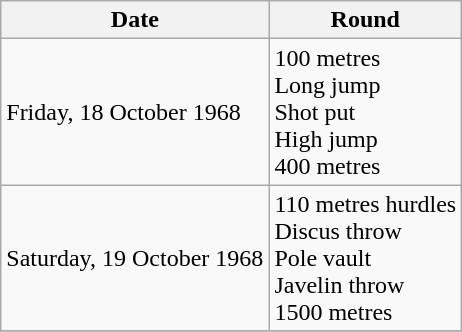<table class="wikitable">
<tr>
<th>Date</th>
<th>Round</th>
</tr>
<tr>
<td>Friday, 18 October 1968</td>
<td>100 metres<br>Long jump<br>Shot put<br>High jump<br>400 metres</td>
</tr>
<tr>
<td>Saturday, 19 October 1968</td>
<td>110 metres hurdles<br>Discus throw<br>Pole vault<br>Javelin throw<br>1500 metres</td>
</tr>
<tr>
</tr>
</table>
